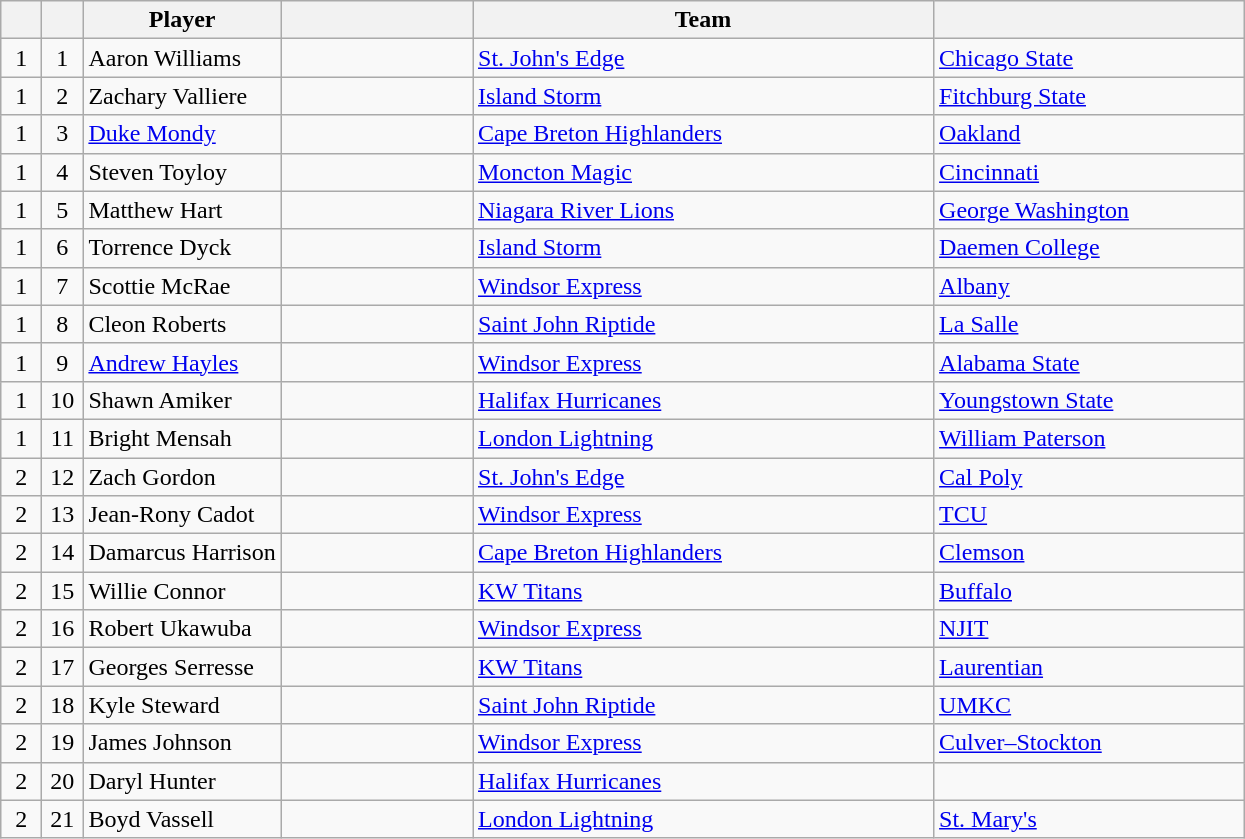<table class="wikitable sortable" style="text-align:left">
<tr>
<th style="width:20px;"></th>
<th style="width:20px;"></th>
<th style="width:125px;">Player</th>
<th style="width:120px;"></th>
<th style="width:300px;">Team</th>
<th style="width:200px;"></th>
</tr>
<tr>
<td style="text-align:center;">1</td>
<td style="text-align:center;">1</td>
<td>Aaron Williams</td>
<td></td>
<td><a href='#'>St. John's Edge</a></td>
<td><a href='#'>Chicago State</a></td>
</tr>
<tr>
<td style="text-align:center;">1</td>
<td style="text-align:center;">2</td>
<td>Zachary Valliere</td>
<td></td>
<td><a href='#'>Island Storm</a></td>
<td><a href='#'>Fitchburg State</a></td>
</tr>
<tr>
<td style="text-align:center;">1</td>
<td style="text-align:center;">3</td>
<td><a href='#'>Duke Mondy</a></td>
<td></td>
<td><a href='#'>Cape Breton Highlanders</a></td>
<td><a href='#'>Oakland</a></td>
</tr>
<tr>
<td style="text-align:center;">1</td>
<td style="text-align:center;">4</td>
<td>Steven Toyloy</td>
<td></td>
<td><a href='#'>Moncton Magic</a></td>
<td><a href='#'>Cincinnati</a></td>
</tr>
<tr>
<td style="text-align:center;">1</td>
<td style="text-align:center;">5</td>
<td>Matthew Hart</td>
<td></td>
<td><a href='#'>Niagara River Lions</a></td>
<td><a href='#'>George Washington</a></td>
</tr>
<tr>
<td style="text-align:center;">1</td>
<td style="text-align:center;">6</td>
<td>Torrence Dyck</td>
<td></td>
<td><a href='#'>Island Storm</a></td>
<td><a href='#'>Daemen College</a></td>
</tr>
<tr>
<td style="text-align:center;">1</td>
<td style="text-align:center;">7</td>
<td>Scottie McRae</td>
<td></td>
<td><a href='#'>Windsor Express</a></td>
<td><a href='#'>Albany</a></td>
</tr>
<tr>
<td style="text-align:center;">1</td>
<td style="text-align:center;">8</td>
<td>Cleon Roberts</td>
<td></td>
<td><a href='#'>Saint John Riptide</a></td>
<td><a href='#'>La Salle</a></td>
</tr>
<tr>
<td style="text-align:center;">1</td>
<td style="text-align:center;">9</td>
<td><a href='#'>Andrew Hayles</a></td>
<td></td>
<td><a href='#'>Windsor Express</a></td>
<td><a href='#'>Alabama State</a></td>
</tr>
<tr>
<td style="text-align:center;">1</td>
<td style="text-align:center;">10</td>
<td>Shawn Amiker</td>
<td></td>
<td><a href='#'>Halifax Hurricanes</a></td>
<td><a href='#'>Youngstown State</a></td>
</tr>
<tr>
<td style="text-align:center;">1</td>
<td style="text-align:center;">11</td>
<td>Bright Mensah</td>
<td></td>
<td><a href='#'>London Lightning</a></td>
<td><a href='#'>William Paterson</a></td>
</tr>
<tr>
<td style="text-align:center;">2</td>
<td style="text-align:center;">12</td>
<td>Zach Gordon</td>
<td></td>
<td><a href='#'>St. John's Edge</a></td>
<td><a href='#'>Cal Poly</a></td>
</tr>
<tr>
<td style="text-align:center;">2</td>
<td style="text-align:center;">13</td>
<td>Jean-Rony Cadot</td>
<td></td>
<td><a href='#'>Windsor Express</a></td>
<td><a href='#'>TCU</a></td>
</tr>
<tr>
<td style="text-align:center;">2</td>
<td style="text-align:center;">14</td>
<td>Damarcus Harrison</td>
<td></td>
<td><a href='#'>Cape Breton Highlanders</a></td>
<td><a href='#'>Clemson</a></td>
</tr>
<tr>
<td style="text-align:center;">2</td>
<td style="text-align:center;">15</td>
<td>Willie Connor</td>
<td></td>
<td><a href='#'>KW Titans</a></td>
<td><a href='#'>Buffalo</a></td>
</tr>
<tr>
<td style="text-align:center;">2</td>
<td style="text-align:center;">16</td>
<td>Robert Ukawuba</td>
<td></td>
<td><a href='#'>Windsor Express</a></td>
<td><a href='#'>NJIT</a></td>
</tr>
<tr>
<td style="text-align:center;">2</td>
<td style="text-align:center;">17</td>
<td>Georges Serresse</td>
<td></td>
<td><a href='#'>KW Titans</a></td>
<td><a href='#'>Laurentian</a></td>
</tr>
<tr>
<td style="text-align:center;">2</td>
<td style="text-align:center;">18</td>
<td>Kyle Steward</td>
<td></td>
<td><a href='#'>Saint John Riptide</a></td>
<td><a href='#'>UMKC</a></td>
</tr>
<tr>
<td style="text-align:center;">2</td>
<td style="text-align:center;">19</td>
<td>James Johnson</td>
<td></td>
<td><a href='#'>Windsor Express</a></td>
<td><a href='#'>Culver–Stockton</a></td>
</tr>
<tr>
<td style="text-align:center;">2</td>
<td style="text-align:center;">20</td>
<td>Daryl Hunter</td>
<td></td>
<td><a href='#'>Halifax Hurricanes</a></td>
<td></td>
</tr>
<tr>
<td style="text-align:center;">2</td>
<td style="text-align:center;">21</td>
<td>Boyd Vassell</td>
<td></td>
<td><a href='#'>London Lightning</a></td>
<td><a href='#'>St. Mary's</a></td>
</tr>
</table>
